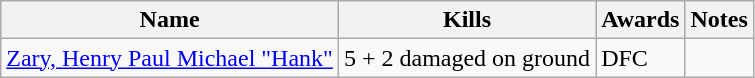<table class=wikitable>
<tr>
<th>Name</th>
<th>Kills</th>
<th>Awards</th>
<th>Notes</th>
</tr>
<tr>
<td><a href='#'>Zary, Henry Paul Michael "Hank"</a></td>
<td>5 + 2 damaged on ground</td>
<td>DFC</td>
<td></td>
</tr>
</table>
